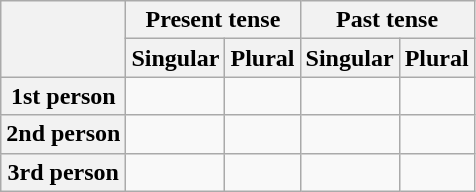<table class="wikitable">
<tr>
<th rowspan="2"></th>
<th colspan="2">Present tense</th>
<th colspan="2">Past tense</th>
</tr>
<tr>
<th>Singular</th>
<th>Plural</th>
<th>Singular</th>
<th>Plural</th>
</tr>
<tr>
<th>1st person</th>
<td></td>
<td></td>
<td></td>
<td></td>
</tr>
<tr>
<th>2nd person</th>
<td></td>
<td></td>
<td></td>
<td></td>
</tr>
<tr>
<th>3rd person</th>
<td></td>
<td></td>
<td></td>
<td></td>
</tr>
</table>
